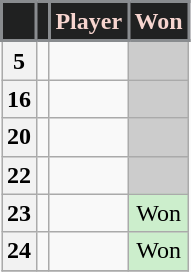<table class="wikitable sortable" style="text-align:center;">
<tr>
<th style="background:#202121; color:#F7D5CF; border:2px solid #898C8F;" scope="col"></th>
<th style="background:#202121; color:#F7D5CF; border:2px solid #898C8F;" scope="col"></th>
<th style="background:#202121; color:#F7D5CF; border:2px solid #898C8F;" scope="col">Player</th>
<th style="background:#202121; color:#F7D5CF; border:2px solid #898C8F;" scope="col">Won</th>
</tr>
<tr>
<th scope="row">5</th>
<td></td>
<td></td>
<td style="background:#ccc;"></td>
</tr>
<tr>
<th scope="row">16</th>
<td></td>
<td></td>
<td style="background:#ccc;"></td>
</tr>
<tr>
<th scope="row">20</th>
<td></td>
<td></td>
<td style="background:#ccc;"></td>
</tr>
<tr>
<th scope="row">22</th>
<td></td>
<td></td>
<td style="background:#ccc;"></td>
</tr>
<tr>
<th scope="row">23</th>
<td></td>
<td></td>
<td style="background:#cec;">Won</td>
</tr>
<tr>
<th scope="row">24</th>
<td></td>
<td></td>
<td style="background:#cec;">Won</td>
</tr>
<tr>
</tr>
</table>
